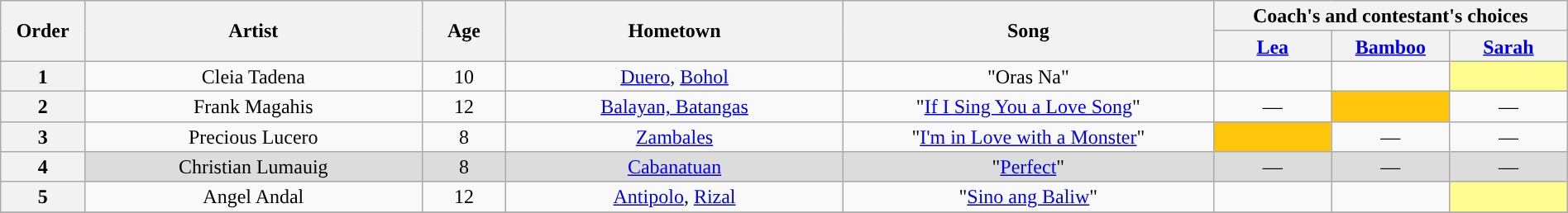<table class="wikitable" style="text-align:center; line-height:17px; width:100%;">
<tr>
<th rowspan="2" scope="col" width="05%">Order</th>
<th rowspan="2" scope="col" width="20%">Artist</th>
<th rowspan="2" scope="col" width="05%">Age</th>
<th rowspan="2" scope="col" width="20%">Hometown</th>
<th rowspan="2" scope="col" width="22%">Song</th>
<th colspan="3" scope="col" width="28%">Coach's and contestant's choices</th>
</tr>
<tr>
<th width="07%"><a href='#'>Lea</a></th>
<th width="07%"><a href='#'>Bamboo</a></th>
<th width="07%"><a href='#'>Sarah</a></th>
</tr>
<tr>
<th>1</th>
<td>Cleia Tadena</td>
<td>10</td>
<td><a href='#'>Duero</a>, <a href='#'>Bohol</a></td>
<td>"Oras Na"</td>
<td><strong></strong></td>
<td><strong></strong></td>
<td style="background:#fdfc8f;"><strong></strong></td>
</tr>
<tr>
<th>2</th>
<td>Frank Magahis</td>
<td>12</td>
<td><a href='#'>Balayan, Batangas</a></td>
<td>"<a href='#'>If I Sing You a Love Song</a>"</td>
<td>—</td>
<td style="background:#FFC40C;"><strong></strong></td>
<td>—</td>
</tr>
<tr>
<th>3</th>
<td>Precious Lucero</td>
<td>8</td>
<td><a href='#'>Zambales</a></td>
<td>"<a href='#'>I'm in Love with a Monster</a>"</td>
<td style="background:#FFC40C;"><strong></strong></td>
<td>—</td>
<td>—</td>
</tr>
<tr>
<th>4</th>
<td style="background:#DCDCDC;">Christian Lumauig</td>
<td style="background:#DCDCDC;">8</td>
<td style="background:#DCDCDC;"><a href='#'>Cabanatuan</a></td>
<td style="background:#DCDCDC;">"<a href='#'>Perfect</a>"</td>
<td style="background:#DCDCDC;">—</td>
<td style="background:#DCDCDC;">—</td>
<td style="background:#DCDCDC;">—</td>
</tr>
<tr>
<th>5</th>
<td>Angel Andal</td>
<td>12</td>
<td><a href='#'>Antipolo</a>, <a href='#'>Rizal</a></td>
<td>"<a href='#'>Sino ang Baliw</a>"</td>
<td><strong></strong></td>
<td><strong></strong></td>
<td style="background:#fdfc8f;"><strong></strong></td>
</tr>
<tr>
</tr>
</table>
